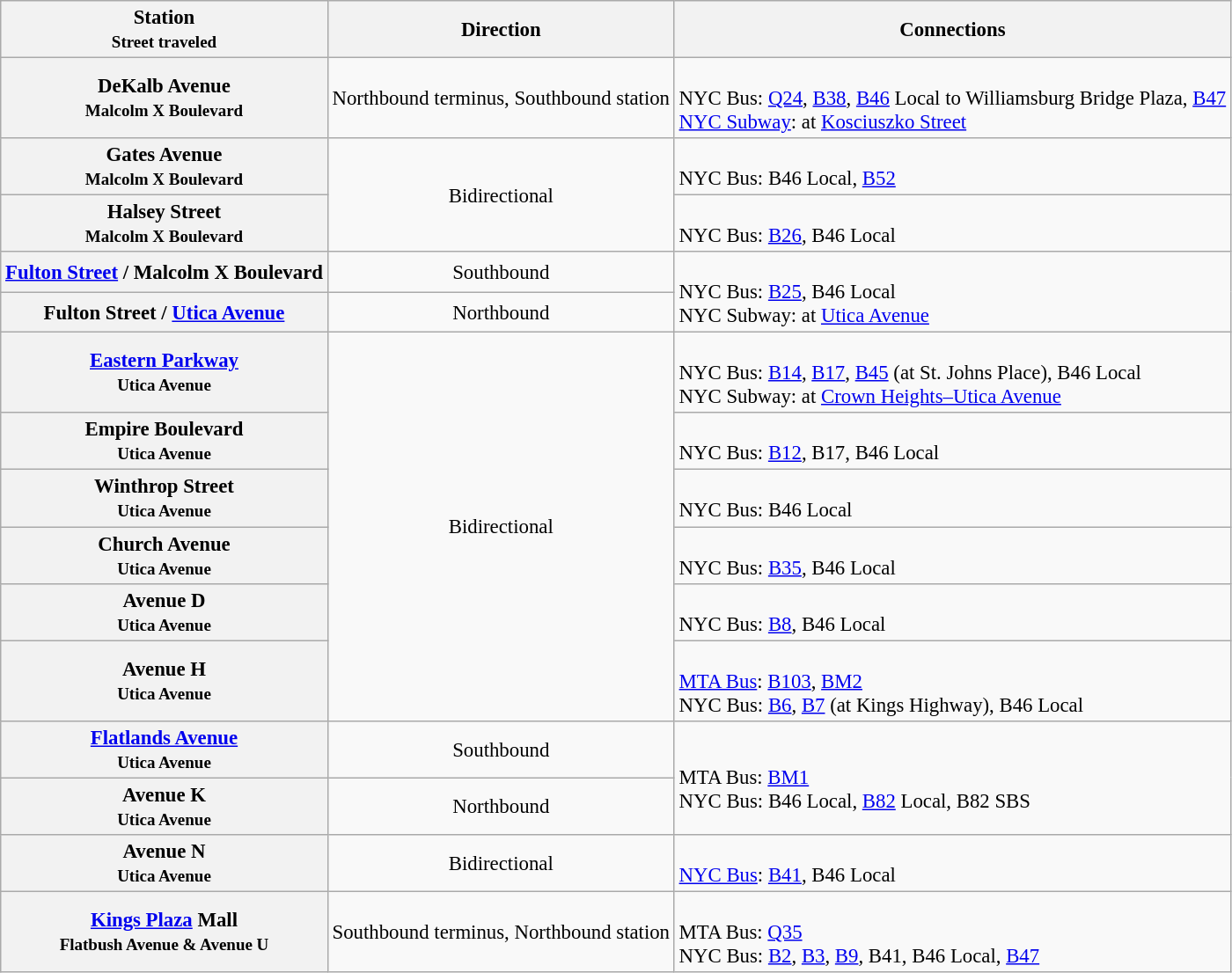<table class="wikitable collapsible" style="font-size: 95%;">
<tr>
<th>Station<br><small>Street traveled</small></th>
<th>Direction</th>
<th>Connections</th>
</tr>
<tr>
<th>DeKalb Avenue<br><small>Malcolm X Boulevard</small></th>
<td style="text-align:center;">Northbound terminus, Southbound station</td>
<td><br>NYC Bus: <a href='#'>Q24</a>, <a href='#'>B38</a>, <a href='#'>B46</a> Local to Williamsburg Bridge Plaza, <a href='#'>B47</a><br><a href='#'>NYC Subway</a>:  at <a href='#'>Kosciuszko Street</a></td>
</tr>
<tr>
<th>Gates Avenue<br><small>Malcolm X Boulevard</small></th>
<td rowspan="2" style="text-align:center;">Bidirectional</td>
<td><br>NYC Bus: B46 Local, <a href='#'>B52</a></td>
</tr>
<tr>
<th>Halsey Street<br><small>Malcolm X Boulevard</small></th>
<td><br>NYC Bus: <a href='#'>B26</a>, B46 Local</td>
</tr>
<tr>
<th><a href='#'>Fulton Street</a> / Malcolm X Boulevard</th>
<td style="text-align:center;">Southbound</td>
<td rowspan=2><br>NYC Bus: <a href='#'>B25</a>, B46 Local<br>NYC Subway:  at <a href='#'>Utica Avenue</a></td>
</tr>
<tr>
<th>Fulton Street / <a href='#'>Utica Avenue</a></th>
<td style="text-align:center;">Northbound</td>
</tr>
<tr>
<th><a href='#'>Eastern Parkway</a><br><small>Utica Avenue</small></th>
<td rowspan="6" style="text-align:center;">Bidirectional</td>
<td><br>NYC Bus: <a href='#'>B14</a>, <a href='#'>B17</a>, <a href='#'>B45</a> (at St. Johns Place), B46 Local<br>NYC Subway:  at <a href='#'>Crown Heights–Utica Avenue</a></td>
</tr>
<tr>
<th>Empire Boulevard<br><small>Utica Avenue</small></th>
<td><br>NYC Bus: <a href='#'>B12</a>, B17, B46 Local</td>
</tr>
<tr>
<th>Winthrop Street<br><small>Utica Avenue</small></th>
<td><br>NYC Bus: B46 Local</td>
</tr>
<tr>
<th>Church Avenue<br><small>Utica Avenue</small></th>
<td><br>NYC Bus: <a href='#'>B35</a>, B46 Local</td>
</tr>
<tr>
<th>Avenue D<br><small>Utica Avenue</small></th>
<td><br>NYC Bus: <a href='#'>B8</a>, B46 Local</td>
</tr>
<tr>
<th>Avenue H<br><small>Utica Avenue</small></th>
<td><br><a href='#'>MTA Bus</a>: <a href='#'>B103</a>, <a href='#'>BM2</a> <br>NYC Bus: <a href='#'>B6</a>, <a href='#'>B7</a> (at Kings Highway), B46 Local</td>
</tr>
<tr>
<th><a href='#'>Flatlands Avenue</a><br><small>Utica Avenue</small></th>
<td style="text-align:center;">Southbound</td>
<td rowspan=2><br>MTA Bus: <a href='#'>BM1</a> <br>NYC Bus: B46 Local, <a href='#'>B82</a> Local, B82 SBS</td>
</tr>
<tr>
<th>Avenue K<br><small>Utica Avenue</small></th>
<td style="text-align:center;">Northbound</td>
</tr>
<tr>
<th>Avenue N<br><small>Utica Avenue</small></th>
<td style="text-align:center;">Bidirectional</td>
<td><br><a href='#'>NYC Bus</a>: <a href='#'>B41</a>, B46 Local</td>
</tr>
<tr>
<th><a href='#'>Kings Plaza</a> Mall<br><small>Flatbush Avenue & Avenue U</small></th>
<td style="text-align:center;">Southbound terminus, Northbound station</td>
<td><br>MTA Bus: <a href='#'>Q35</a> <br>NYC Bus: <a href='#'>B2</a>, <a href='#'>B3</a>, <a href='#'>B9</a>, B41, B46 Local, <a href='#'>B47</a></td>
</tr>
</table>
